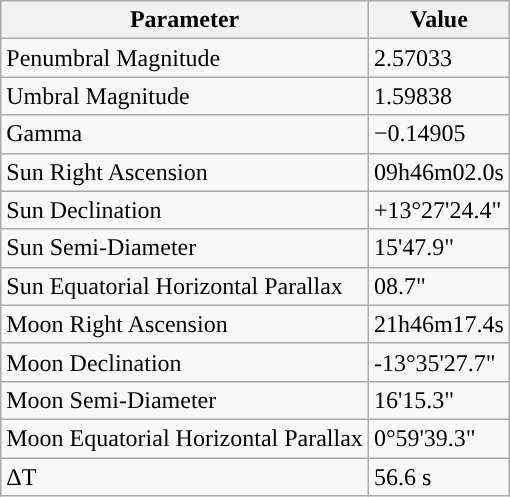<table class="wikitable">
<tr>
<th>Parameter</th>
<th>Value</th>
</tr>
<tr>
<td>Penumbral Magnitude</td>
<td>2.57033</td>
</tr>
<tr>
<td>Umbral Magnitude</td>
<td>1.59838</td>
</tr>
<tr>
<td>Gamma</td>
<td>−0.14905</td>
</tr>
<tr>
<td>Sun Right Ascension</td>
<td>09h46m02.0s</td>
</tr>
<tr>
<td>Sun Declination</td>
<td>+13°27'24.4"</td>
</tr>
<tr>
<td>Sun Semi-Diameter</td>
<td>15'47.9"</td>
</tr>
<tr>
<td>Sun Equatorial Horizontal Parallax</td>
<td>08.7"</td>
</tr>
<tr>
<td>Moon Right Ascension</td>
<td>21h46m17.4s</td>
</tr>
<tr>
<td>Moon Declination</td>
<td>-13°35'27.7"</td>
</tr>
<tr>
<td>Moon Semi-Diameter</td>
<td>16'15.3"</td>
</tr>
<tr>
<td>Moon Equatorial Horizontal Parallax</td>
<td>0°59'39.3"</td>
</tr>
<tr>
<td>ΔT</td>
<td>56.6 s</td>
</tr>
</table>
